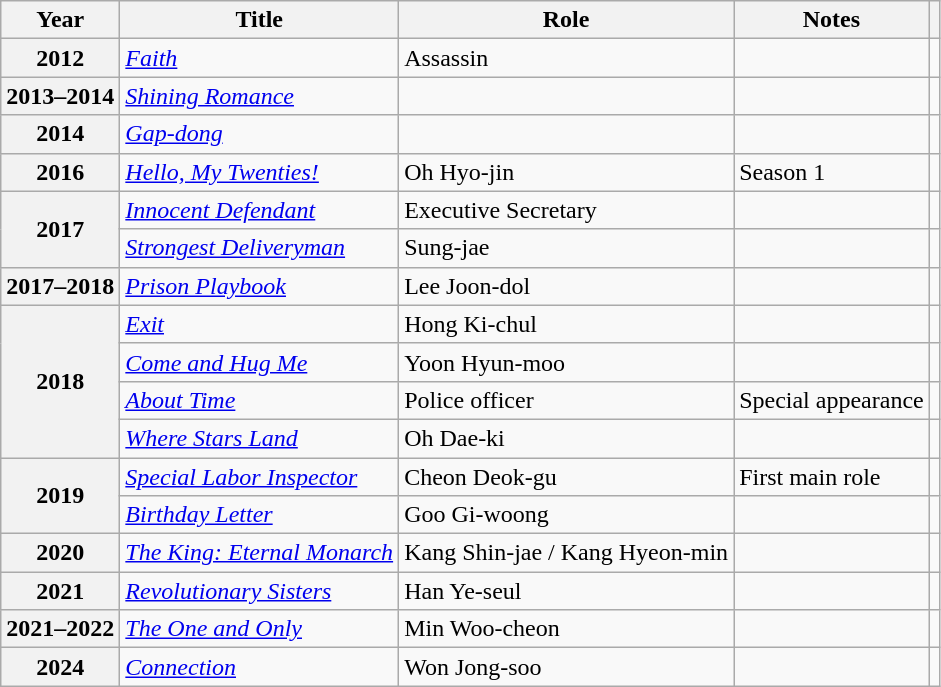<table class="wikitable plainrowheaders sortable">
<tr>
<th scope="row">Year</th>
<th scope="row">Title</th>
<th scope="row">Role</th>
<th scope="row">Notes</th>
<th scope="row" class="unsortable"></th>
</tr>
<tr>
<th scope="row">2012</th>
<td><em><a href='#'>Faith</a></em></td>
<td>Assassin</td>
<td></td>
<td style="text-align:center"></td>
</tr>
<tr>
<th scope="row">2013–2014</th>
<td><em><a href='#'>Shining Romance</a></em></td>
<td></td>
<td></td>
<td style="text-align:center"></td>
</tr>
<tr>
<th scope="row">2014</th>
<td><em><a href='#'>Gap-dong</a></em></td>
<td></td>
<td></td>
<td style="text-align:center"></td>
</tr>
<tr>
<th scope="row">2016</th>
<td><em><a href='#'>Hello, My Twenties!</a></em></td>
<td>Oh Hyo-jin</td>
<td>Season 1</td>
<td style="text-align:center"></td>
</tr>
<tr>
<th scope="row" rowspan="2">2017</th>
<td><em><a href='#'>Innocent Defendant</a></em></td>
<td>Executive Secretary</td>
<td></td>
<td style="text-align:center"></td>
</tr>
<tr>
<td><em><a href='#'>Strongest Deliveryman</a></em></td>
<td>Sung-jae</td>
<td></td>
<td style="text-align:center"></td>
</tr>
<tr>
<th scope="row">2017–2018</th>
<td><em><a href='#'>Prison Playbook</a></em></td>
<td>Lee Joon-dol</td>
<td></td>
<td style="text-align:center"></td>
</tr>
<tr>
<th scope="row" rowspan="4">2018</th>
<td><em><a href='#'>Exit</a></em></td>
<td>Hong Ki-chul</td>
<td></td>
<td style="text-align:center"></td>
</tr>
<tr  >
<td><em><a href='#'>Come and Hug Me</a></em></td>
<td>Yoon Hyun-moo</td>
<td></td>
<td style="text-align:center"></td>
</tr>
<tr>
<td><em><a href='#'>About Time</a></em></td>
<td>Police officer</td>
<td>Special appearance</td>
<td style="text-align:center"></td>
</tr>
<tr>
<td><em><a href='#'>Where Stars Land</a></em></td>
<td>Oh Dae-ki</td>
<td></td>
<td style="text-align:center"></td>
</tr>
<tr>
<th scope="row" rowspan="2">2019</th>
<td><em><a href='#'>Special Labor Inspector</a></em></td>
<td>Cheon Deok-gu</td>
<td>First main role</td>
<td style="text-align:center"></td>
</tr>
<tr>
<td><em><a href='#'>Birthday Letter</a></em></td>
<td>Goo Gi-woong</td>
<td></td>
<td style="text-align:center"></td>
</tr>
<tr>
<th scope="row">2020</th>
<td><em><a href='#'>The King: Eternal Monarch</a></em></td>
<td>Kang Shin-jae / Kang Hyeon-min</td>
<td></td>
<td style="text-align:center"></td>
</tr>
<tr>
<th scope="row">2021</th>
<td><em><a href='#'>Revolutionary Sisters</a></em></td>
<td>Han Ye-seul</td>
<td></td>
<td style="text-align:center"></td>
</tr>
<tr>
<th scope="row">2021–2022</th>
<td><em><a href='#'>The One and Only</a></em></td>
<td>Min Woo-cheon</td>
<td></td>
<td style="text-align:center"></td>
</tr>
<tr>
<th scope="row">2024</th>
<td><em><a href='#'>Connection</a></em></td>
<td>Won Jong-soo</td>
<td></td>
<td style="text-align:center"></td>
</tr>
</table>
